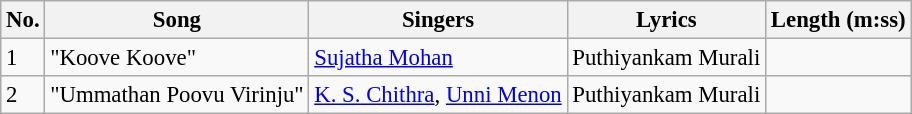<table class="wikitable" style="font-size:95%;">
<tr>
<th>No.</th>
<th>Song</th>
<th>Singers</th>
<th>Lyrics</th>
<th>Length (m:ss)</th>
</tr>
<tr>
<td>1</td>
<td>"Koove Koove"</td>
<td><a href='#'>Sujatha Mohan</a></td>
<td>Puthiyankam Murali</td>
<td></td>
</tr>
<tr>
<td>2</td>
<td>"Ummathan Poovu Virinju"</td>
<td><a href='#'>K. S. Chithra</a>, <a href='#'>Unni Menon</a></td>
<td>Puthiyankam Murali</td>
<td></td>
</tr>
</table>
